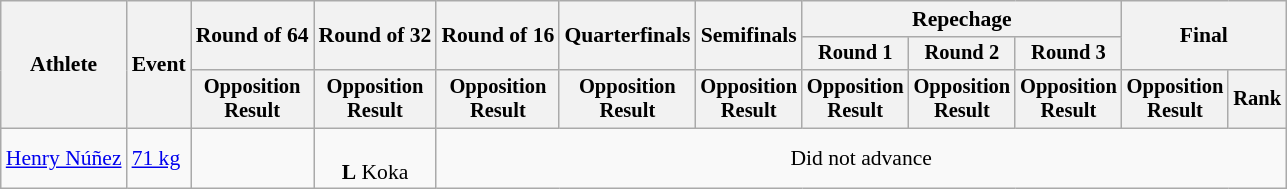<table class="wikitable" style="font-size:90%">
<tr>
<th rowspan="3">Athlete</th>
<th rowspan="3">Event</th>
<th rowspan="2">Round of 64</th>
<th rowspan="2">Round of 32</th>
<th rowspan="2">Round of 16</th>
<th rowspan="2">Quarterfinals</th>
<th rowspan="2">Semifinals</th>
<th colspan=3>Repechage</th>
<th rowspan="2" colspan=2>Final</th>
</tr>
<tr style="font-size:95%">
<th>Round 1</th>
<th>Round 2</th>
<th>Round 3</th>
</tr>
<tr style="font-size:95%">
<th>Opposition<br>Result</th>
<th>Opposition<br>Result</th>
<th>Opposition<br>Result</th>
<th>Opposition<br>Result</th>
<th>Opposition<br>Result</th>
<th>Opposition<br>Result</th>
<th>Opposition<br>Result</th>
<th>Opposition<br>Result</th>
<th>Opposition<br>Result</th>
<th>Rank</th>
</tr>
<tr align=center>
<td align=left><a href='#'>Henry Núñez</a></td>
<td align=left><a href='#'>71 kg</a></td>
<td></td>
<td><br><strong>L</strong> Koka</td>
<td colspan=8>Did not advance</td>
</tr>
</table>
